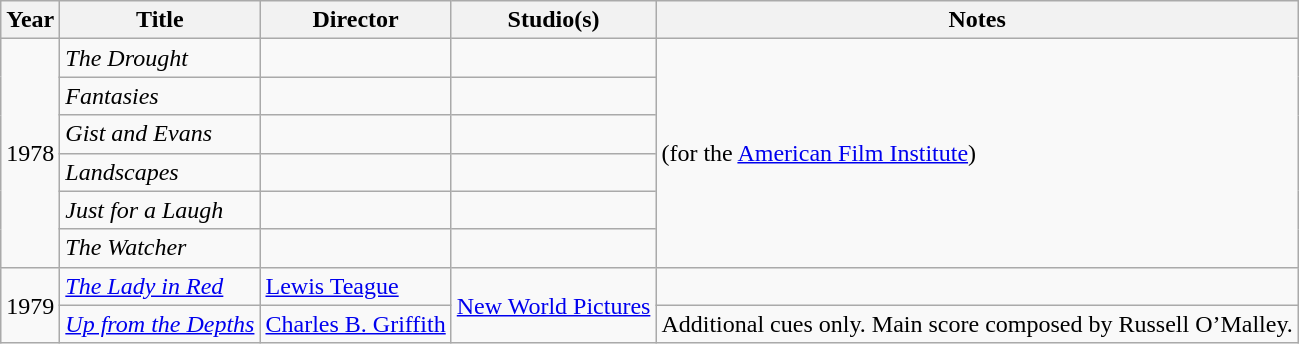<table class="wikitable sortable">
<tr>
<th>Year</th>
<th>Title</th>
<th>Director</th>
<th>Studio(s)</th>
<th>Notes</th>
</tr>
<tr>
<td rowspan="6">1978</td>
<td><em>The Drought</em></td>
<td></td>
<td></td>
<td rowspan="6">(for the <a href='#'>American Film Institute</a>)</td>
</tr>
<tr>
<td><em>Fantasies</em></td>
<td></td>
<td></td>
</tr>
<tr>
<td><em>Gist and Evans</em></td>
<td></td>
<td></td>
</tr>
<tr>
<td><em>Landscapes</em></td>
<td></td>
<td></td>
</tr>
<tr>
<td><em>Just for a Laugh</em></td>
<td></td>
<td></td>
</tr>
<tr>
<td><em>The Watcher</em></td>
<td></td>
<td></td>
</tr>
<tr>
<td rowspan="2">1979</td>
<td><em><a href='#'>The Lady in Red</a></em></td>
<td><a href='#'>Lewis Teague</a></td>
<td rowspan="2"><a href='#'>New World Pictures</a></td>
<td></td>
</tr>
<tr>
<td><em><a href='#'>Up from the Depths</a></em></td>
<td><a href='#'>Charles B. Griffith</a></td>
<td>Additional cues only. Main score composed by Russell O’Malley.</td>
</tr>
</table>
